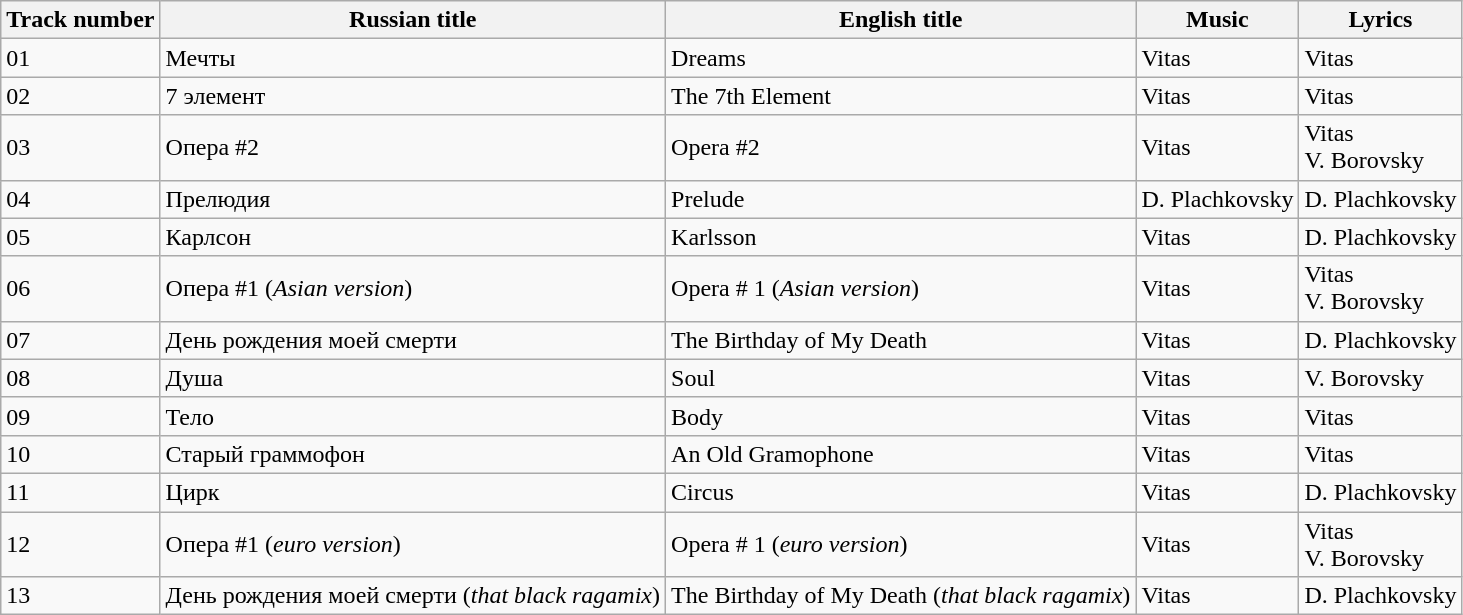<table class="wikitable">
<tr>
<th>Track number</th>
<th>Russian title</th>
<th>English title</th>
<th>Music</th>
<th>Lyrics</th>
</tr>
<tr>
<td>01</td>
<td>Мечты</td>
<td>Dreams</td>
<td>Vitas</td>
<td>Vitas</td>
</tr>
<tr>
<td>02</td>
<td>7 элемент</td>
<td>The 7th Element</td>
<td>Vitas</td>
<td>Vitas</td>
</tr>
<tr>
<td>03</td>
<td>Опера #2</td>
<td>Opera #2</td>
<td>Vitas</td>
<td>Vitas<br>V. Borovsky</td>
</tr>
<tr>
<td>04</td>
<td>Прелюдия</td>
<td>Prelude</td>
<td>D. Plachkovsky</td>
<td>D. Plachkovsky</td>
</tr>
<tr>
<td>05</td>
<td>Карлсон</td>
<td>Karlsson</td>
<td>Vitas</td>
<td>D. Plachkovsky</td>
</tr>
<tr>
<td>06</td>
<td>Опера #1 (<em>Asian version</em>)</td>
<td>Opera # 1 (<em>Asian version</em>)</td>
<td>Vitas</td>
<td>Vitas<br>V. Borovsky</td>
</tr>
<tr>
<td>07</td>
<td>День рождения моей смерти</td>
<td>The Birthday of My Death</td>
<td>Vitas</td>
<td>D. Plachkovsky</td>
</tr>
<tr>
<td>08</td>
<td>Душа</td>
<td>Soul</td>
<td>Vitas</td>
<td>V. Borovsky</td>
</tr>
<tr>
<td>09</td>
<td>Тело</td>
<td>Body</td>
<td>Vitas</td>
<td>Vitas</td>
</tr>
<tr>
<td>10</td>
<td>Старый граммофон</td>
<td>An Old Gramophone</td>
<td>Vitas</td>
<td>Vitas</td>
</tr>
<tr>
<td>11</td>
<td>Цирк</td>
<td>Circus</td>
<td>Vitas</td>
<td>D. Plachkovsky</td>
</tr>
<tr>
<td>12</td>
<td>Опера #1 (<em>euro version</em>)</td>
<td>Opera # 1 (<em>euro version</em>)</td>
<td>Vitas</td>
<td>Vitas<br>V. Borovsky</td>
</tr>
<tr>
<td>13</td>
<td>День рождения моей смерти (<em>that black ragamix</em>)</td>
<td>The Birthday of My Death (<em>that black ragamix</em>)</td>
<td>Vitas</td>
<td>D. Plachkovsky</td>
</tr>
</table>
